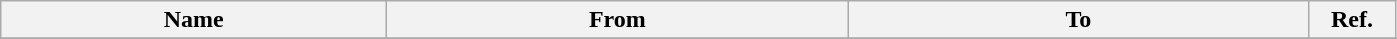<table class="wikitable sortable alternance" style="text-align:center">
<tr>
<th style="width:250px;">Name</th>
<th style="width:300px;">From</th>
<th style="width:300px;">To</th>
<th style="width:50px;">Ref.</th>
</tr>
<tr>
</tr>
</table>
